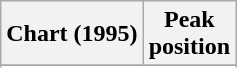<table class="wikitable">
<tr>
<th>Chart (1995)</th>
<th>Peak<br>position</th>
</tr>
<tr>
</tr>
<tr>
</tr>
</table>
